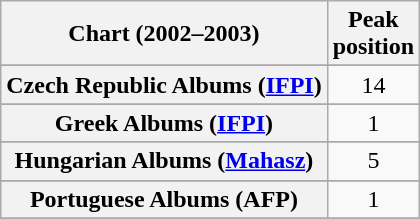<table class="wikitable sortable plainrowheaders" style="text-align:center">
<tr>
<th scope="col">Chart (2002–2003)</th>
<th scope="col">Peak<br>position</th>
</tr>
<tr>
</tr>
<tr>
</tr>
<tr>
<th scope="row">Czech Republic Albums (<a href='#'>IFPI</a>)</th>
<td align="center">14</td>
</tr>
<tr>
</tr>
<tr>
</tr>
<tr>
</tr>
<tr>
</tr>
<tr>
<th scope="row">Greek Albums (<a href='#'>IFPI</a>)</th>
<td align="center">1</td>
</tr>
<tr>
</tr>
<tr>
<th scope="row">Hungarian Albums (<a href='#'>Mahasz</a>)</th>
<td>5</td>
</tr>
<tr>
</tr>
<tr>
</tr>
<tr>
<th scope="row">Portuguese Albums (AFP)</th>
<td>1</td>
</tr>
<tr>
</tr>
<tr>
</tr>
<tr>
</tr>
<tr>
</tr>
<tr>
</tr>
<tr>
</tr>
</table>
